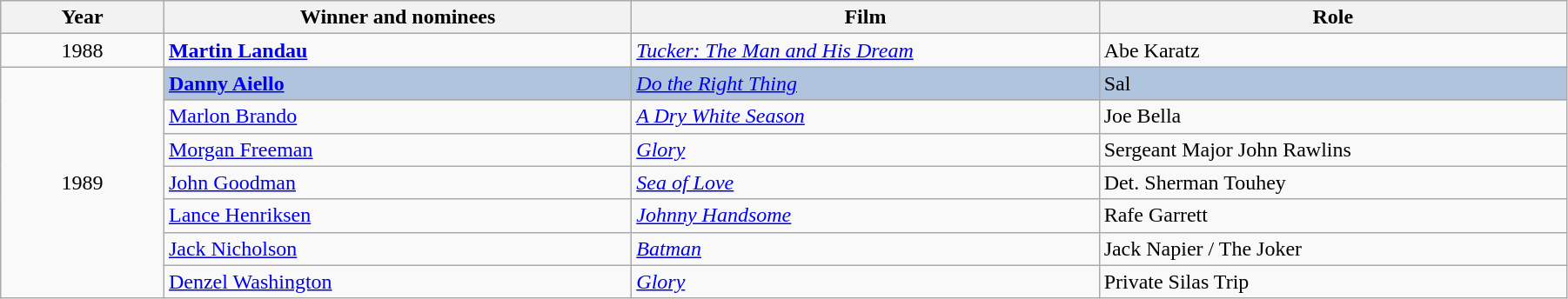<table class="wikitable" width="95%" cellpadding="5">
<tr>
<th width="100"><strong>Year</strong></th>
<th width="300"><strong>Winner and nominees</strong></th>
<th width="300"><strong>Film</strong></th>
<th width="300"><strong>Role</strong></th>
</tr>
<tr>
<td style="text-align:center;">1988</td>
<td><strong><a href='#'>Martin Landau</a></strong></td>
<td><em><a href='#'>Tucker: The Man and His Dream</a></em></td>
<td>Abe Karatz</td>
</tr>
<tr>
<td rowspan="7" style="text-align:center;">1989</td>
<td style="background:#B0C4DE;"><strong><a href='#'>Danny Aiello</a></strong></td>
<td style="background:#B0C4DE;"><em><a href='#'>Do the Right Thing</a></em></td>
<td style="background:#B0C4DE;">Sal</td>
</tr>
<tr>
<td><a href='#'>Marlon Brando</a></td>
<td><em><a href='#'>A Dry White Season</a></em></td>
<td>Joe Bella</td>
</tr>
<tr>
<td><a href='#'>Morgan Freeman</a></td>
<td><em><a href='#'>Glory</a></em></td>
<td>Sergeant Major John Rawlins</td>
</tr>
<tr>
<td><a href='#'>John Goodman</a></td>
<td><em><a href='#'>Sea of Love</a></em></td>
<td>Det. Sherman Touhey</td>
</tr>
<tr>
<td><a href='#'>Lance Henriksen</a></td>
<td><em><a href='#'>Johnny Handsome</a></em></td>
<td>Rafe Garrett</td>
</tr>
<tr>
<td><a href='#'>Jack Nicholson</a></td>
<td><em><a href='#'>Batman</a></em></td>
<td>Jack Napier / The Joker</td>
</tr>
<tr>
<td><a href='#'>Denzel Washington</a></td>
<td><em><a href='#'>Glory</a></em></td>
<td>Private Silas Trip</td>
</tr>
</table>
